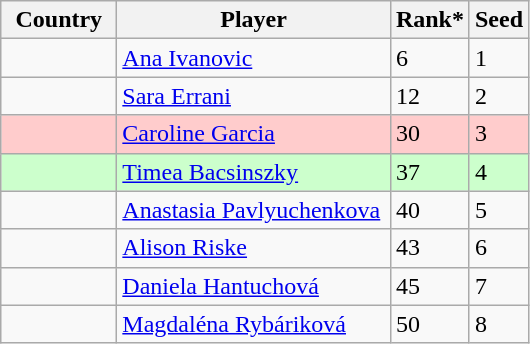<table class="wikitable" border="1">
<tr>
<th width="70">Country</th>
<th width="175">Player</th>
<th>Rank*</th>
<th>Seed</th>
</tr>
<tr>
<td></td>
<td><a href='#'>Ana Ivanovic</a></td>
<td>6</td>
<td>1</td>
</tr>
<tr>
<td></td>
<td><a href='#'>Sara Errani</a></td>
<td>12</td>
<td>2</td>
</tr>
<tr style="background:#fcc;">
<td></td>
<td><a href='#'>Caroline Garcia</a></td>
<td>30</td>
<td>3</td>
</tr>
<tr style="background:#cfc;">
<td></td>
<td><a href='#'>Timea Bacsinszky</a></td>
<td>37</td>
<td>4</td>
</tr>
<tr>
<td></td>
<td><a href='#'>Anastasia Pavlyuchenkova</a></td>
<td>40</td>
<td>5</td>
</tr>
<tr>
<td></td>
<td><a href='#'>Alison Riske</a></td>
<td>43</td>
<td>6</td>
</tr>
<tr>
<td></td>
<td><a href='#'>Daniela Hantuchová</a></td>
<td>45</td>
<td>7</td>
</tr>
<tr>
<td></td>
<td><a href='#'>Magdaléna Rybáriková</a></td>
<td>50</td>
<td>8</td>
</tr>
</table>
